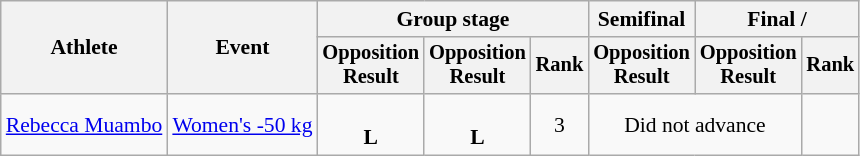<table class="wikitable" style="font-size:90%;">
<tr>
<th rowspan=2>Athlete</th>
<th rowspan=2>Event</th>
<th colspan=3>Group stage</th>
<th>Semifinal</th>
<th colspan=2>Final / </th>
</tr>
<tr style="font-size: 95%">
<th>Opposition<br>Result</th>
<th>Opposition<br>Result</th>
<th>Rank</th>
<th>Opposition<br>Result</th>
<th>Opposition<br>Result</th>
<th>Rank</th>
</tr>
<tr align=center>
<td align=left><a href='#'>Rebecca Muambo</a></td>
<td align=left><a href='#'>Women's -50 kg</a></td>
<td><br><strong>L</strong> </td>
<td><br><strong>L</strong> </td>
<td>3</td>
<td colspan="2">Did not advance</td>
<td></td>
</tr>
</table>
